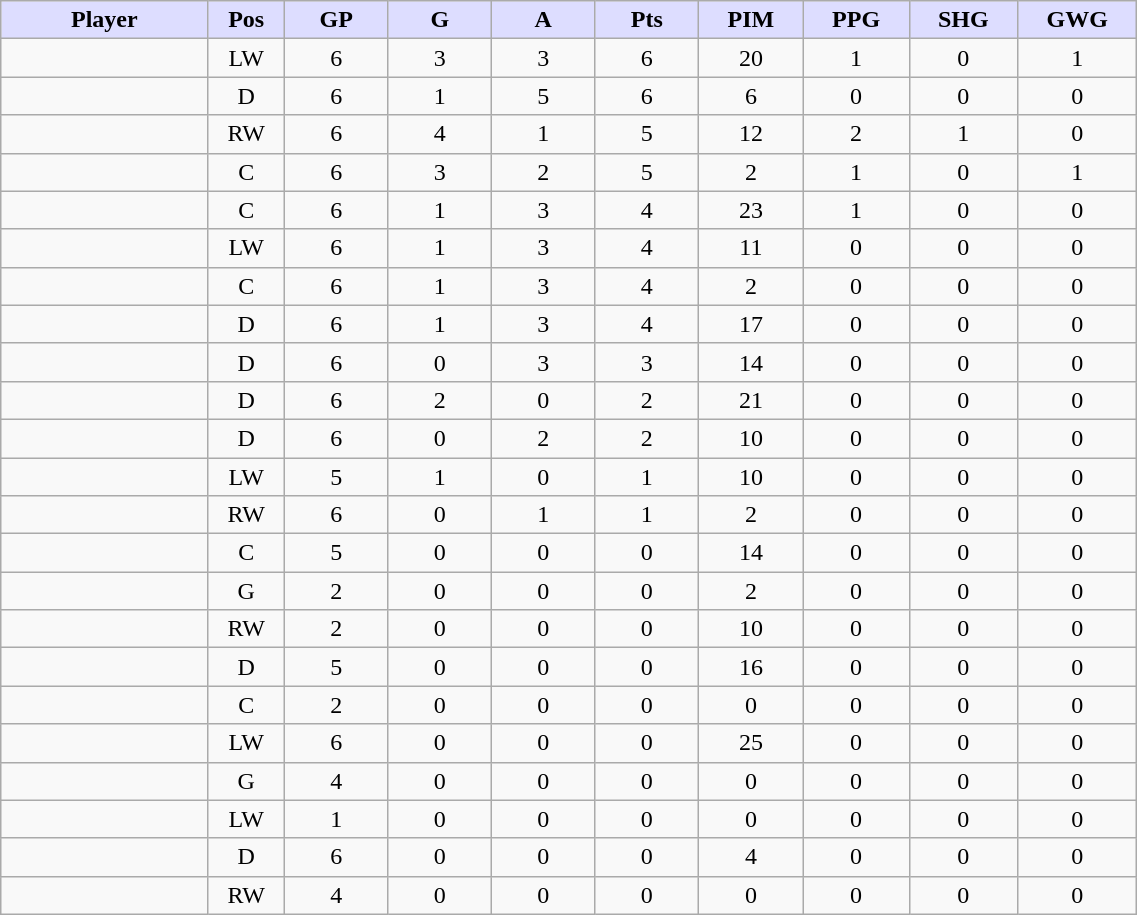<table style="width:60%;" class="wikitable sortable">
<tr style="text-align:center;">
<th style="background:#ddf; width:10%;">Player</th>
<th style="background:#ddf; width:3%;" title="Position">Pos</th>
<th style="background:#ddf; width:5%;" title="Games played">GP</th>
<th style="background:#ddf; width:5%;" title="Goals">G</th>
<th style="background:#ddf; width:5%;" title="Assists">A</th>
<th style="background:#ddf; width:5%;" title="Points">Pts</th>
<th style="background:#ddf; width:5%;" title="Penalties in Minutes">PIM</th>
<th style="background:#ddf; width:5%;" title="Power Play Goals">PPG</th>
<th style="background:#ddf; width:5%;" title="Short-handed Goals">SHG</th>
<th style="background:#ddf; width:5%;" title="Game-winning Goals">GWG</th>
</tr>
<tr style="text-align:center;">
<td style="text-align:right;"></td>
<td>LW</td>
<td>6</td>
<td>3</td>
<td>3</td>
<td>6</td>
<td>20</td>
<td>1</td>
<td>0</td>
<td>1</td>
</tr>
<tr style="text-align:center;">
<td style="text-align:right;"></td>
<td>D</td>
<td>6</td>
<td>1</td>
<td>5</td>
<td>6</td>
<td>6</td>
<td>0</td>
<td>0</td>
<td>0</td>
</tr>
<tr style="text-align:center;">
<td style="text-align:right;"></td>
<td>RW</td>
<td>6</td>
<td>4</td>
<td>1</td>
<td>5</td>
<td>12</td>
<td>2</td>
<td>1</td>
<td>0</td>
</tr>
<tr style="text-align:center;">
<td style="text-align:right;"></td>
<td>C</td>
<td>6</td>
<td>3</td>
<td>2</td>
<td>5</td>
<td>2</td>
<td>1</td>
<td>0</td>
<td>1</td>
</tr>
<tr style="text-align:center;">
<td style="text-align:right;"></td>
<td>C</td>
<td>6</td>
<td>1</td>
<td>3</td>
<td>4</td>
<td>23</td>
<td>1</td>
<td>0</td>
<td>0</td>
</tr>
<tr style="text-align:center;">
<td style="text-align:right;"></td>
<td>LW</td>
<td>6</td>
<td>1</td>
<td>3</td>
<td>4</td>
<td>11</td>
<td>0</td>
<td>0</td>
<td>0</td>
</tr>
<tr style="text-align:center;">
<td style="text-align:right;"></td>
<td>C</td>
<td>6</td>
<td>1</td>
<td>3</td>
<td>4</td>
<td>2</td>
<td>0</td>
<td>0</td>
<td>0</td>
</tr>
<tr style="text-align:center;">
<td style="text-align:right;"></td>
<td>D</td>
<td>6</td>
<td>1</td>
<td>3</td>
<td>4</td>
<td>17</td>
<td>0</td>
<td>0</td>
<td>0</td>
</tr>
<tr style="text-align:center;">
<td style="text-align:right;"></td>
<td>D</td>
<td>6</td>
<td>0</td>
<td>3</td>
<td>3</td>
<td>14</td>
<td>0</td>
<td>0</td>
<td>0</td>
</tr>
<tr style="text-align:center;">
<td style="text-align:right;"></td>
<td>D</td>
<td>6</td>
<td>2</td>
<td>0</td>
<td>2</td>
<td>21</td>
<td>0</td>
<td>0</td>
<td>0</td>
</tr>
<tr style="text-align:center;">
<td style="text-align:right;"></td>
<td>D</td>
<td>6</td>
<td>0</td>
<td>2</td>
<td>2</td>
<td>10</td>
<td>0</td>
<td>0</td>
<td>0</td>
</tr>
<tr style="text-align:center;">
<td style="text-align:right;"></td>
<td>LW</td>
<td>5</td>
<td>1</td>
<td>0</td>
<td>1</td>
<td>10</td>
<td>0</td>
<td>0</td>
<td>0</td>
</tr>
<tr style="text-align:center;">
<td style="text-align:right;"></td>
<td>RW</td>
<td>6</td>
<td>0</td>
<td>1</td>
<td>1</td>
<td>2</td>
<td>0</td>
<td>0</td>
<td>0</td>
</tr>
<tr style="text-align:center;">
<td style="text-align:right;"></td>
<td>C</td>
<td>5</td>
<td>0</td>
<td>0</td>
<td>0</td>
<td>14</td>
<td>0</td>
<td>0</td>
<td>0</td>
</tr>
<tr style="text-align:center;">
<td style="text-align:right;"></td>
<td>G</td>
<td>2</td>
<td>0</td>
<td>0</td>
<td>0</td>
<td>2</td>
<td>0</td>
<td>0</td>
<td>0</td>
</tr>
<tr style="text-align:center;">
<td style="text-align:right;"></td>
<td>RW</td>
<td>2</td>
<td>0</td>
<td>0</td>
<td>0</td>
<td>10</td>
<td>0</td>
<td>0</td>
<td>0</td>
</tr>
<tr style="text-align:center;">
<td style="text-align:right;"></td>
<td>D</td>
<td>5</td>
<td>0</td>
<td>0</td>
<td>0</td>
<td>16</td>
<td>0</td>
<td>0</td>
<td>0</td>
</tr>
<tr style="text-align:center;">
<td style="text-align:right;"></td>
<td>C</td>
<td>2</td>
<td>0</td>
<td>0</td>
<td>0</td>
<td>0</td>
<td>0</td>
<td>0</td>
<td>0</td>
</tr>
<tr style="text-align:center;">
<td style="text-align:right;"></td>
<td>LW</td>
<td>6</td>
<td>0</td>
<td>0</td>
<td>0</td>
<td>25</td>
<td>0</td>
<td>0</td>
<td>0</td>
</tr>
<tr style="text-align:center;">
<td style="text-align:right;"></td>
<td>G</td>
<td>4</td>
<td>0</td>
<td>0</td>
<td>0</td>
<td>0</td>
<td>0</td>
<td>0</td>
<td>0</td>
</tr>
<tr style="text-align:center;">
<td style="text-align:right;"></td>
<td>LW</td>
<td>1</td>
<td>0</td>
<td>0</td>
<td>0</td>
<td>0</td>
<td>0</td>
<td>0</td>
<td>0</td>
</tr>
<tr style="text-align:center;">
<td style="text-align:right;"></td>
<td>D</td>
<td>6</td>
<td>0</td>
<td>0</td>
<td>0</td>
<td>4</td>
<td>0</td>
<td>0</td>
<td>0</td>
</tr>
<tr style="text-align:center;">
<td style="text-align:right;"></td>
<td>RW</td>
<td>4</td>
<td>0</td>
<td>0</td>
<td>0</td>
<td>0</td>
<td>0</td>
<td>0</td>
<td>0</td>
</tr>
</table>
